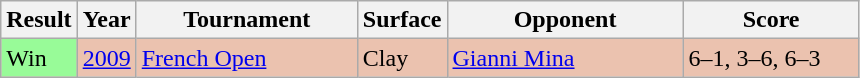<table class="sortable wikitable">
<tr>
<th style="width:40px;">Result</th>
<th style="width:30px;">Year</th>
<th style="width:140px;">Tournament</th>
<th style="width:50px;">Surface</th>
<th style="width:150px;">Opponent</th>
<th style="width:110px;" class="unsortable">Score</th>
</tr>
<tr style="background:#ebc2af;">
<td style="background:#98fb98;">Win</td>
<td><a href='#'>2009</a></td>
<td><a href='#'>French Open</a></td>
<td>Clay</td>
<td> <a href='#'>Gianni Mina</a></td>
<td>6–1, 3–6, 6–3</td>
</tr>
</table>
